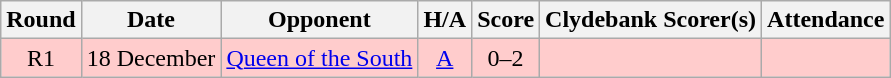<table class="wikitable" style="text-align:center">
<tr>
<th>Round</th>
<th>Date</th>
<th>Opponent</th>
<th>H/A</th>
<th>Score</th>
<th>Clydebank Scorer(s)</th>
<th>Attendance</th>
</tr>
<tr bgcolor=#FFCCCC>
<td>R1</td>
<td align=left>18 December</td>
<td align=left><a href='#'>Queen of the South</a></td>
<td><a href='#'>A</a></td>
<td>0–2</td>
<td align=left></td>
<td></td>
</tr>
</table>
